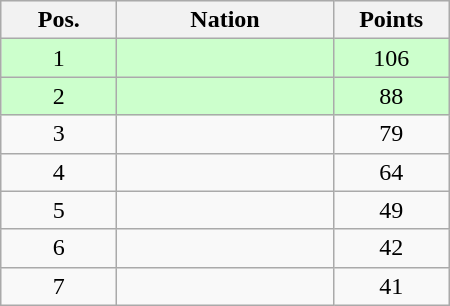<table class="wikitable gauche" cellspacing="1" style="width:300px;">
<tr style="background:#efefef; text-align:center;">
<th style="width:70px;">Pos.</th>
<th>Nation</th>
<th style="width:70px;">Points</th>
</tr>
<tr style="vertical-align:top; text-align:center; background:#ccffcc;">
<td>1</td>
<td style="text-align:left;"></td>
<td>106</td>
</tr>
<tr style="vertical-align:top; text-align:center; background:#ccffcc;">
<td>2</td>
<td style="text-align:left;"></td>
<td>88</td>
</tr>
<tr style="vertical-align:top; text-align:center;">
<td>3</td>
<td style="text-align:left;"></td>
<td>79</td>
</tr>
<tr style="vertical-align:top; text-align:center;">
<td>4</td>
<td style="text-align:left;"></td>
<td>64</td>
</tr>
<tr style="vertical-align:top; text-align:center;">
<td>5</td>
<td style="text-align:left;"></td>
<td>49</td>
</tr>
<tr style="vertical-align:top; text-align:center;">
<td>6</td>
<td style="text-align:left;"></td>
<td>42</td>
</tr>
<tr style="vertical-align:top; text-align:center;">
<td>7</td>
<td style="text-align:left;"></td>
<td>41</td>
</tr>
</table>
